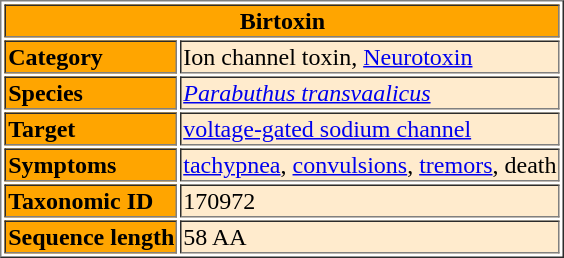<table style="float:right;" "background-color:orange" border="1">
<tr>
<th style="background-color:orange; color:black;" colspan="2">Birtoxin</th>
</tr>
<tr>
<td style="background-color:orange; color:black;"><strong> Category</strong></td>
<td style="background-color:Blanchedalmond;">Ion channel toxin, <a href='#'>Neurotoxin</a></td>
</tr>
<tr>
<td style="background-color:orange; color:black;"><strong>Species </strong></td>
<td style="background-color:Blanchedalmond;"><em><a href='#'>Parabuthus transvaalicus</a></em></td>
</tr>
<tr>
<td style="background-color:orange; color:black;"><strong> Target </strong></td>
<td style="background-color:Blanchedalmond;"><a href='#'>voltage-gated sodium channel</a></td>
</tr>
<tr>
<td style="background-color:orange; color:black;"><strong> Symptoms </strong></td>
<td style="background-color:Blanchedalmond;"><a href='#'>tachypnea</a>, <a href='#'>convulsions</a>, <a href='#'>tremors</a>, death</td>
</tr>
<tr>
<td style="background-color:orange; color:black;"><strong>Taxonomic ID </strong></td>
<td style="background-color:Blanchedalmond;">170972 </td>
</tr>
<tr>
<td style="background-color:orange; color:black;"><strong>Sequence length </strong></td>
<td style="background-color:Blanchedalmond;">58 AA </td>
</tr>
</table>
